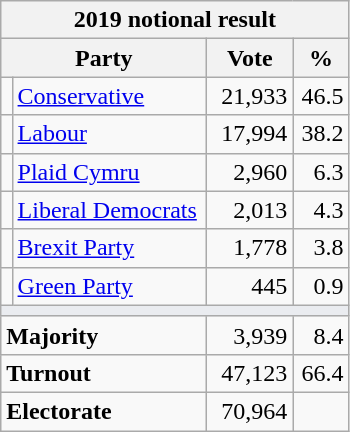<table class="wikitable">
<tr>
<th colspan="4">2019 notional result  </th>
</tr>
<tr>
<th colspan="2" bgcolor="#DDDDFF" width="130px">Party</th>
<th bgcolor="#DDDDFF" width="50px">Vote</th>
<th bgcolor="#DDDDFF" width="30px">%</th>
</tr>
<tr>
<td></td>
<td><a href='#'>Conservative</a></td>
<td align="right">21,933</td>
<td align="right">46.5</td>
</tr>
<tr>
<td></td>
<td><a href='#'>Labour</a></td>
<td align="right">17,994</td>
<td align="right">38.2</td>
</tr>
<tr>
<td></td>
<td><a href='#'>Plaid Cymru</a></td>
<td align="right">2,960</td>
<td align="right">6.3</td>
</tr>
<tr>
<td></td>
<td><a href='#'>Liberal Democrats</a></td>
<td align="right">2,013</td>
<td align="right">4.3</td>
</tr>
<tr>
<td></td>
<td><a href='#'>Brexit Party</a></td>
<td align="right">1,778</td>
<td align="right">3.8</td>
</tr>
<tr>
<td></td>
<td><a href='#'>Green Party</a></td>
<td align="right">445</td>
<td align="right">0.9</td>
</tr>
<tr>
<td colspan="4" bgcolor="#EAECF0"></td>
</tr>
<tr>
<td colspan="2"><strong>Majority</strong></td>
<td align="right">3,939</td>
<td align="right">8.4</td>
</tr>
<tr>
<td colspan="2"><strong>Turnout</strong></td>
<td align="right">47,123</td>
<td align="right">66.4</td>
</tr>
<tr>
<td colspan="2"><strong>Electorate</strong></td>
<td align="right">70,964</td>
</tr>
</table>
